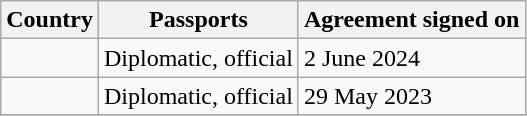<table class="wikitable">
<tr>
<th>Country</th>
<th>Passports</th>
<th>Agreement signed on</th>
</tr>
<tr>
<td></td>
<td>Diplomatic, official</td>
<td>2 June 2024</td>
</tr>
<tr>
<td></td>
<td>Diplomatic, official</td>
<td>29 May 2023</td>
</tr>
<tr>
</tr>
</table>
